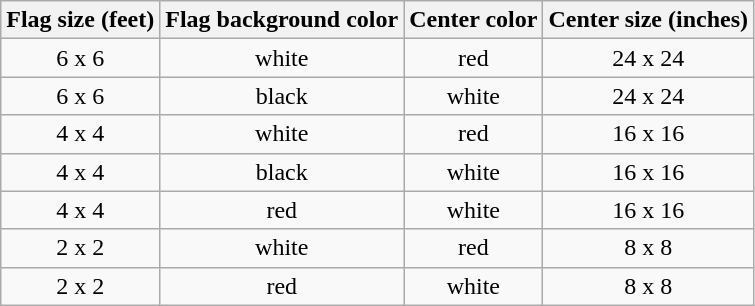<table align="center" class="wikitable" style="text-align:center;">
<tr>
<th>Flag size (feet)</th>
<th>Flag background color</th>
<th>Center color</th>
<th>Center size (inches)</th>
</tr>
<tr>
<td>6 x 6</td>
<td>white</td>
<td>red</td>
<td>24 x 24</tr></td>
<td>6 x 6</td>
<td>black</td>
<td>white</td>
<td>24 x 24</tr></td>
<td>4 x 4</td>
<td>white</td>
<td>red</td>
<td>16 x 16</tr></td>
<td>4 x 4</td>
<td>black</td>
<td>white</td>
<td>16 x 16</tr></td>
<td>4 x 4</td>
<td>red</td>
<td>white</td>
<td>16 x 16</tr></td>
<td>2 x 2</td>
<td>white</td>
<td>red</td>
<td>8 x 8</tr></td>
<td>2 x 2</td>
<td>red</td>
<td>white</td>
<td>8 x 8</td>
</tr>
</table>
